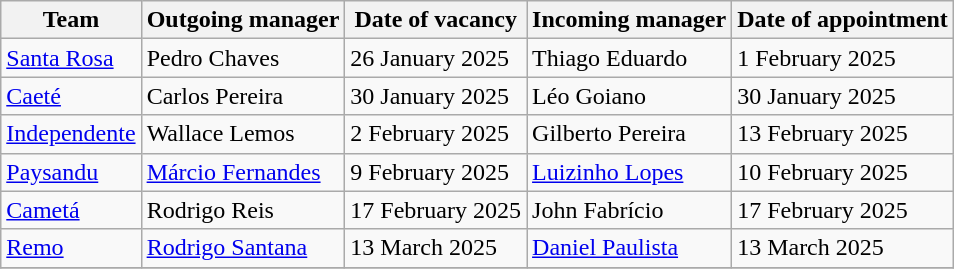<table class="wikitable">
<tr>
<th>Team</th>
<th>Outgoing manager</th>
<th>Date of vacancy</th>
<th>Incoming manager</th>
<th>Date of appointment</th>
</tr>
<tr>
<td><a href='#'>Santa Rosa</a></td>
<td>Pedro Chaves</td>
<td>26 January 2025</td>
<td>Thiago Eduardo</td>
<td>1 February 2025</td>
</tr>
<tr>
<td><a href='#'>Caeté</a></td>
<td>Carlos Pereira</td>
<td>30 January 2025</td>
<td>Léo Goiano</td>
<td>30 January 2025</td>
</tr>
<tr>
<td><a href='#'>Independente</a></td>
<td>Wallace Lemos</td>
<td>2 February 2025</td>
<td>Gilberto Pereira</td>
<td>13 February 2025</td>
</tr>
<tr>
<td><a href='#'>Paysandu</a></td>
<td><a href='#'>Márcio Fernandes</a></td>
<td>9 February 2025</td>
<td><a href='#'>Luizinho Lopes</a></td>
<td>10 February 2025</td>
</tr>
<tr>
<td><a href='#'>Cametá</a></td>
<td>Rodrigo Reis</td>
<td>17 February 2025</td>
<td>John Fabrício</td>
<td>17 February 2025</td>
</tr>
<tr>
<td><a href='#'>Remo</a></td>
<td><a href='#'>Rodrigo Santana</a></td>
<td>13 March 2025</td>
<td><a href='#'>Daniel Paulista</a></td>
<td>13 March 2025</td>
</tr>
<tr>
</tr>
</table>
